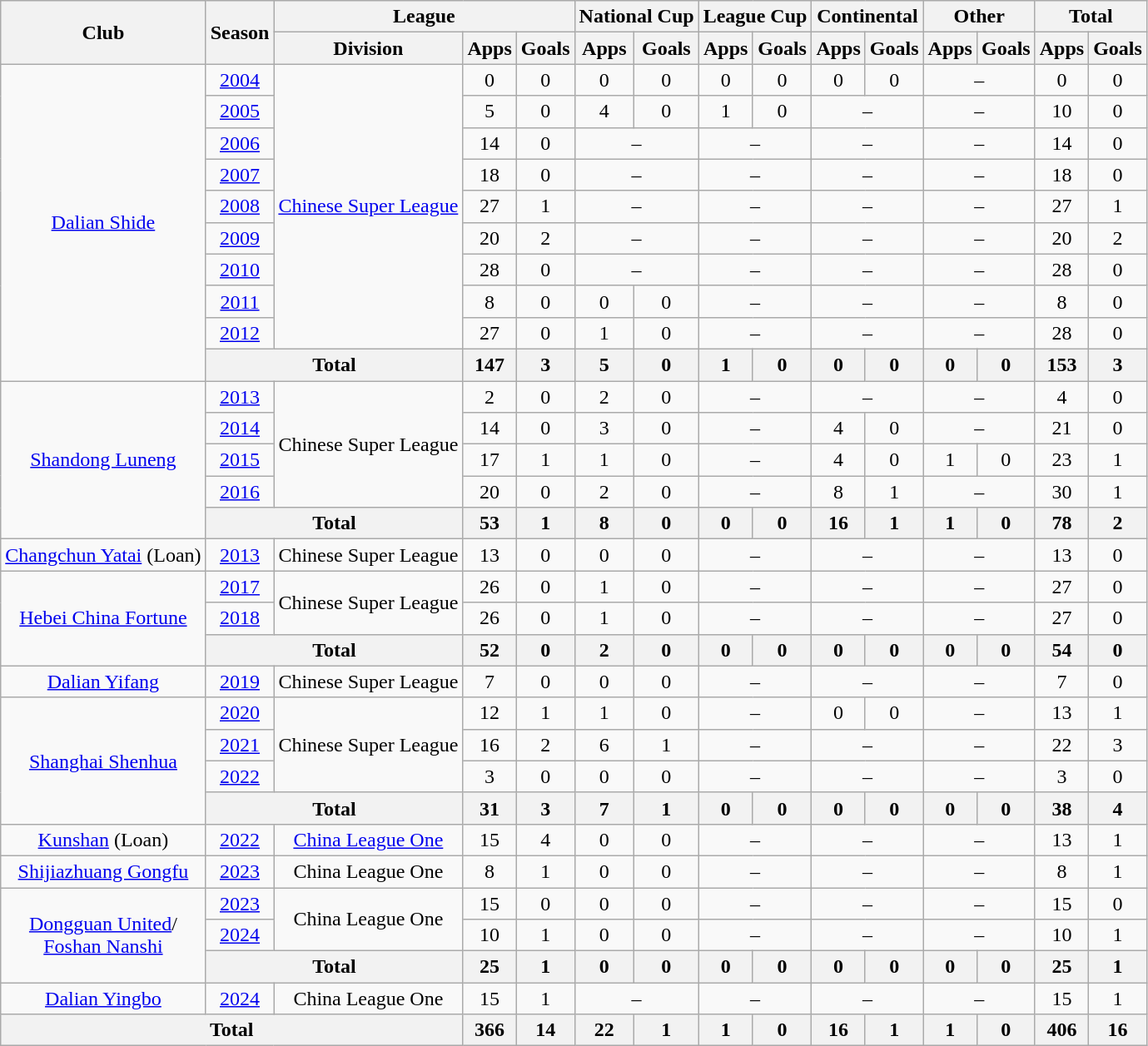<table class="wikitable" style="text-align: center">
<tr>
<th rowspan="2">Club</th>
<th rowspan="2">Season</th>
<th colspan="3">League</th>
<th colspan="2">National Cup</th>
<th colspan="2">League Cup</th>
<th colspan="2">Continental</th>
<th colspan="2">Other</th>
<th colspan="2">Total</th>
</tr>
<tr>
<th>Division</th>
<th>Apps</th>
<th>Goals</th>
<th>Apps</th>
<th>Goals</th>
<th>Apps</th>
<th>Goals</th>
<th>Apps</th>
<th>Goals</th>
<th>Apps</th>
<th>Goals</th>
<th>Apps</th>
<th>Goals</th>
</tr>
<tr>
<td rowspan="10"><a href='#'>Dalian Shide</a></td>
<td><a href='#'>2004</a></td>
<td rowspan="9"><a href='#'>Chinese Super League</a></td>
<td>0</td>
<td>0</td>
<td>0</td>
<td>0</td>
<td>0</td>
<td>0</td>
<td>0</td>
<td>0</td>
<td colspan="2">–</td>
<td>0</td>
<td>0</td>
</tr>
<tr>
<td><a href='#'>2005</a></td>
<td>5</td>
<td>0</td>
<td>4</td>
<td>0</td>
<td>1</td>
<td>0</td>
<td colspan="2">–</td>
<td colspan="2">–</td>
<td>10</td>
<td>0</td>
</tr>
<tr>
<td><a href='#'>2006</a></td>
<td>14</td>
<td>0</td>
<td colspan="2">–</td>
<td colspan="2">–</td>
<td colspan="2">–</td>
<td colspan="2">–</td>
<td>14</td>
<td>0</td>
</tr>
<tr>
<td><a href='#'>2007</a></td>
<td>18</td>
<td>0</td>
<td colspan="2">–</td>
<td colspan="2">–</td>
<td colspan="2">–</td>
<td colspan="2">–</td>
<td>18</td>
<td>0</td>
</tr>
<tr>
<td><a href='#'>2008</a></td>
<td>27</td>
<td>1</td>
<td colspan="2">–</td>
<td colspan="2">–</td>
<td colspan="2">–</td>
<td colspan="2">–</td>
<td>27</td>
<td>1</td>
</tr>
<tr>
<td><a href='#'>2009</a></td>
<td>20</td>
<td>2</td>
<td colspan="2">–</td>
<td colspan="2">–</td>
<td colspan="2">–</td>
<td colspan="2">–</td>
<td>20</td>
<td>2</td>
</tr>
<tr>
<td><a href='#'>2010</a></td>
<td>28</td>
<td>0</td>
<td colspan="2">–</td>
<td colspan="2">–</td>
<td colspan="2">–</td>
<td colspan="2">–</td>
<td>28</td>
<td>0</td>
</tr>
<tr>
<td><a href='#'>2011</a></td>
<td>8</td>
<td>0</td>
<td>0</td>
<td>0</td>
<td colspan="2">–</td>
<td colspan="2">–</td>
<td colspan="2">–</td>
<td>8</td>
<td>0</td>
</tr>
<tr>
<td><a href='#'>2012</a></td>
<td>27</td>
<td>0</td>
<td>1</td>
<td>0</td>
<td colspan="2">–</td>
<td colspan="2">–</td>
<td colspan="2">–</td>
<td>28</td>
<td>0</td>
</tr>
<tr>
<th colspan="2"><strong>Total</strong></th>
<th>147</th>
<th>3</th>
<th>5</th>
<th>0</th>
<th>1</th>
<th>0</th>
<th>0</th>
<th>0</th>
<th>0</th>
<th>0</th>
<th>153</th>
<th>3</th>
</tr>
<tr>
<td rowspan=5><a href='#'>Shandong Luneng</a></td>
<td><a href='#'>2013</a></td>
<td rowspan=4>Chinese Super League</td>
<td>2</td>
<td>0</td>
<td>2</td>
<td>0</td>
<td colspan="2">–</td>
<td colspan="2">–</td>
<td colspan="2">–</td>
<td>4</td>
<td>0</td>
</tr>
<tr>
<td><a href='#'>2014</a></td>
<td>14</td>
<td>0</td>
<td>3</td>
<td>0</td>
<td colspan="2">–</td>
<td>4</td>
<td>0</td>
<td colspan="2">–</td>
<td>21</td>
<td>0</td>
</tr>
<tr>
<td><a href='#'>2015</a></td>
<td>17</td>
<td>1</td>
<td>1</td>
<td>0</td>
<td colspan="2">–</td>
<td>4</td>
<td>0</td>
<td>1</td>
<td>0</td>
<td>23</td>
<td>1</td>
</tr>
<tr>
<td><a href='#'>2016</a></td>
<td>20</td>
<td>0</td>
<td>2</td>
<td>0</td>
<td colspan="2">–</td>
<td>8</td>
<td>1</td>
<td colspan="2">–</td>
<td>30</td>
<td>1</td>
</tr>
<tr>
<th colspan="2"><strong>Total</strong></th>
<th>53</th>
<th>1</th>
<th>8</th>
<th>0</th>
<th>0</th>
<th>0</th>
<th>16</th>
<th>1</th>
<th>1</th>
<th>0</th>
<th>78</th>
<th>2</th>
</tr>
<tr>
<td><a href='#'>Changchun Yatai</a> (Loan)</td>
<td><a href='#'>2013</a></td>
<td>Chinese Super League</td>
<td>13</td>
<td>0</td>
<td>0</td>
<td>0</td>
<td colspan="2">–</td>
<td colspan="2">–</td>
<td colspan="2">–</td>
<td>13</td>
<td>0</td>
</tr>
<tr>
<td rowspan="3"><a href='#'>Hebei China Fortune</a></td>
<td><a href='#'>2017</a></td>
<td rowspan=2>Chinese Super League</td>
<td>26</td>
<td>0</td>
<td>1</td>
<td>0</td>
<td colspan="2">–</td>
<td colspan="2">–</td>
<td colspan="2">–</td>
<td>27</td>
<td>0</td>
</tr>
<tr>
<td><a href='#'>2018</a></td>
<td>26</td>
<td>0</td>
<td>1</td>
<td>0</td>
<td colspan="2">–</td>
<td colspan="2">–</td>
<td colspan="2">–</td>
<td>27</td>
<td>0</td>
</tr>
<tr>
<th colspan="2"><strong>Total</strong></th>
<th>52</th>
<th>0</th>
<th>2</th>
<th>0</th>
<th>0</th>
<th>0</th>
<th>0</th>
<th>0</th>
<th>0</th>
<th>0</th>
<th>54</th>
<th>0</th>
</tr>
<tr>
<td><a href='#'>Dalian Yifang</a></td>
<td><a href='#'>2019</a></td>
<td>Chinese Super League</td>
<td>7</td>
<td>0</td>
<td>0</td>
<td>0</td>
<td colspan="2">–</td>
<td colspan="2">–</td>
<td colspan="2">–</td>
<td>7</td>
<td>0</td>
</tr>
<tr>
<td rowspan=4><a href='#'>Shanghai Shenhua</a></td>
<td><a href='#'>2020</a></td>
<td rowspan=3>Chinese Super League</td>
<td>12</td>
<td>1</td>
<td>1</td>
<td>0</td>
<td colspan="2">–</td>
<td>0</td>
<td>0</td>
<td colspan="2">–</td>
<td>13</td>
<td>1</td>
</tr>
<tr>
<td><a href='#'>2021</a></td>
<td>16</td>
<td>2</td>
<td>6</td>
<td>1</td>
<td colspan="2">–</td>
<td colspan="2">–</td>
<td colspan="2">–</td>
<td>22</td>
<td>3</td>
</tr>
<tr>
<td><a href='#'>2022</a></td>
<td>3</td>
<td>0</td>
<td>0</td>
<td>0</td>
<td colspan="2">–</td>
<td colspan="2">–</td>
<td colspan="2">–</td>
<td>3</td>
<td>0</td>
</tr>
<tr>
<th colspan="2"><strong>Total</strong></th>
<th>31</th>
<th>3</th>
<th>7</th>
<th>1</th>
<th>0</th>
<th>0</th>
<th>0</th>
<th>0</th>
<th>0</th>
<th>0</th>
<th>38</th>
<th>4</th>
</tr>
<tr>
<td><a href='#'>Kunshan</a> (Loan)</td>
<td><a href='#'>2022</a></td>
<td><a href='#'>China League One</a></td>
<td>15</td>
<td>4</td>
<td>0</td>
<td>0</td>
<td colspan="2">–</td>
<td colspan="2">–</td>
<td colspan="2">–</td>
<td>13</td>
<td>1</td>
</tr>
<tr>
<td><a href='#'>Shijiazhuang Gongfu</a></td>
<td><a href='#'>2023</a></td>
<td>China League One</td>
<td>8</td>
<td>1</td>
<td>0</td>
<td>0</td>
<td colspan="2">–</td>
<td colspan="2">–</td>
<td colspan="2">–</td>
<td>8</td>
<td>1</td>
</tr>
<tr>
<td rowspan=3><a href='#'>Dongguan United</a>/<br><a href='#'>Foshan Nanshi</a></td>
<td><a href='#'>2023</a></td>
<td rowspan=2>China League One</td>
<td>15</td>
<td>0</td>
<td>0</td>
<td>0</td>
<td colspan="2">–</td>
<td colspan="2">–</td>
<td colspan="2">–</td>
<td>15</td>
<td>0</td>
</tr>
<tr>
<td><a href='#'>2024</a></td>
<td>10</td>
<td>1</td>
<td>0</td>
<td>0</td>
<td colspan="2">–</td>
<td colspan="2">–</td>
<td colspan="2">–</td>
<td>10</td>
<td>1</td>
</tr>
<tr>
<th colspan="2"><strong>Total</strong></th>
<th>25</th>
<th>1</th>
<th>0</th>
<th>0</th>
<th>0</th>
<th>0</th>
<th>0</th>
<th>0</th>
<th>0</th>
<th>0</th>
<th>25</th>
<th>1</th>
</tr>
<tr>
<td><a href='#'>Dalian Yingbo</a></td>
<td><a href='#'>2024</a></td>
<td>China League One</td>
<td>15</td>
<td>1</td>
<td colspan="2">–</td>
<td colspan="2">–</td>
<td colspan="2">–</td>
<td colspan="2">–</td>
<td>15</td>
<td>1</td>
</tr>
<tr>
<th colspan="3">Total</th>
<th>366</th>
<th>14</th>
<th>22</th>
<th>1</th>
<th>1</th>
<th>0</th>
<th>16</th>
<th>1</th>
<th>1</th>
<th>0</th>
<th>406</th>
<th>16</th>
</tr>
</table>
